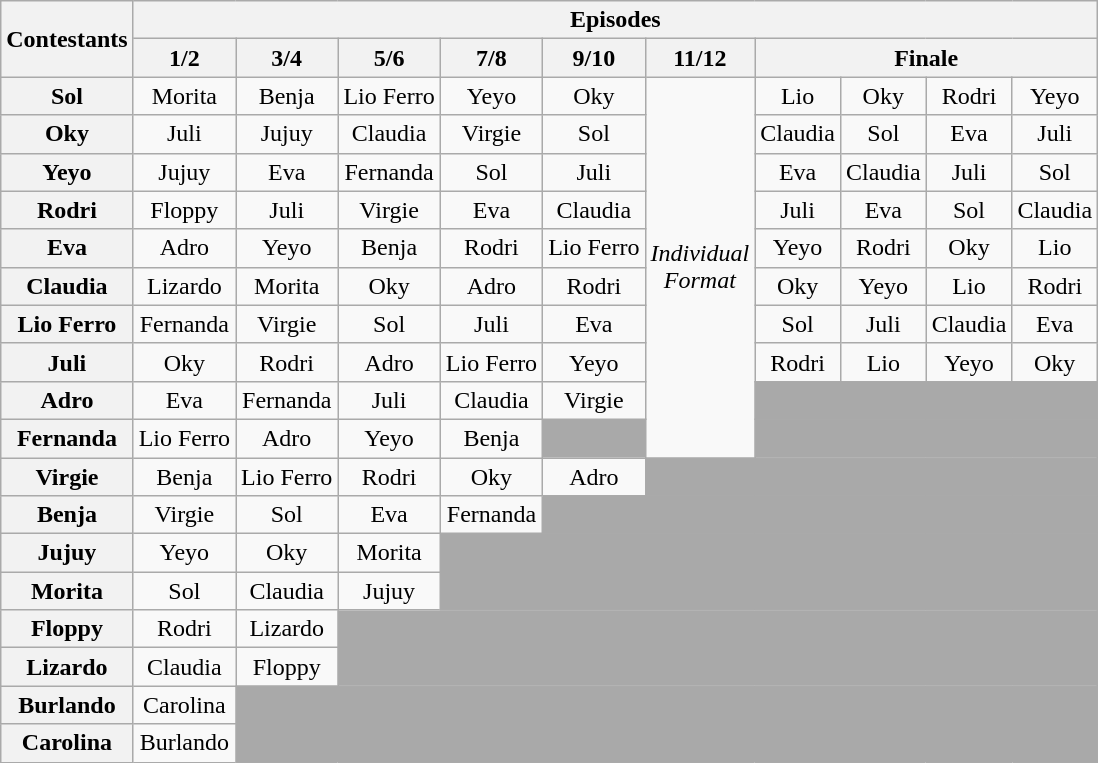<table class="wikitable unsortable" style="text-align:center; font-size:100%; white-space:nowrap">
<tr>
<th scope="col" rowspan="2">Contestants</th>
<th scope="col" colspan="10">Episodes</th>
</tr>
<tr>
<th>1/2</th>
<th>3/4</th>
<th>5/6</th>
<th>7/8</th>
<th>9/10</th>
<th>11/12</th>
<th colspan="4">Finale</th>
</tr>
<tr>
<th>Sol</th>
<td>Morita</td>
<td>Benja</td>
<td>Lio Ferro</td>
<td>Yeyo</td>
<td>Oky</td>
<td rowspan="10"><em>Individual<br>Format</em></td>
<td>Lio</td>
<td>Oky</td>
<td>Rodri</td>
<td>Yeyo</td>
</tr>
<tr>
<th>Oky</th>
<td>Juli</td>
<td>Jujuy</td>
<td>Claudia</td>
<td>Virgie</td>
<td>Sol</td>
<td>Claudia</td>
<td>Sol</td>
<td>Eva</td>
<td>Juli</td>
</tr>
<tr>
<th>Yeyo</th>
<td>Jujuy</td>
<td>Eva</td>
<td>Fernanda</td>
<td>Sol</td>
<td>Juli</td>
<td>Eva</td>
<td>Claudia</td>
<td>Juli</td>
<td>Sol</td>
</tr>
<tr>
<th>Rodri</th>
<td>Floppy</td>
<td>Juli</td>
<td>Virgie</td>
<td>Eva</td>
<td>Claudia</td>
<td>Juli</td>
<td>Eva</td>
<td>Sol</td>
<td>Claudia</td>
</tr>
<tr>
<th>Eva</th>
<td>Adro</td>
<td>Yeyo</td>
<td>Benja</td>
<td>Rodri</td>
<td>Lio Ferro</td>
<td>Yeyo</td>
<td>Rodri</td>
<td>Oky</td>
<td>Lio</td>
</tr>
<tr>
<th>Claudia</th>
<td>Lizardo</td>
<td>Morita</td>
<td>Oky</td>
<td>Adro</td>
<td>Rodri</td>
<td>Oky</td>
<td>Yeyo</td>
<td>Lio</td>
<td>Rodri</td>
</tr>
<tr>
<th>Lio Ferro</th>
<td>Fernanda</td>
<td>Virgie</td>
<td>Sol</td>
<td>Juli</td>
<td>Eva</td>
<td>Sol</td>
<td>Juli</td>
<td>Claudia</td>
<td>Eva</td>
</tr>
<tr>
<th>Juli</th>
<td>Oky</td>
<td>Rodri</td>
<td>Adro</td>
<td>Lio Ferro</td>
<td>Yeyo</td>
<td>Rodri</td>
<td>Lio</td>
<td>Yeyo</td>
<td>Oky</td>
</tr>
<tr>
<th>Adro</th>
<td>Eva</td>
<td>Fernanda</td>
<td>Juli</td>
<td>Claudia</td>
<td>Virgie</td>
<td colspan="4" bgcolor="darkgray"></td>
</tr>
<tr>
<th>Fernanda</th>
<td>Lio Ferro</td>
<td>Adro</td>
<td>Yeyo</td>
<td>Benja</td>
<td colspan="1" bgcolor="darkgray"></td>
<td colspan="4" bgcolor="darkgray"></td>
</tr>
<tr>
<th>Virgie</th>
<td>Benja</td>
<td>Lio Ferro</td>
<td>Rodri</td>
<td>Oky</td>
<td>Adro</td>
<td colspan="5" bgcolor="darkgray"></td>
</tr>
<tr>
<th>Benja</th>
<td>Virgie</td>
<td>Sol</td>
<td>Eva</td>
<td>Fernanda</td>
<td colspan="6" bgcolor="darkgray"></td>
</tr>
<tr>
<th>Jujuy</th>
<td>Yeyo</td>
<td>Oky</td>
<td>Morita</td>
<td colspan="7" rowspan="2" bgcolor="darkgray"></td>
</tr>
<tr>
<th>Morita</th>
<td>Sol</td>
<td>Claudia</td>
<td>Jujuy</td>
</tr>
<tr>
<th>Floppy</th>
<td>Rodri</td>
<td>Lizardo</td>
<td colspan="8" rowspan="2" bgcolor="darkgray"></td>
</tr>
<tr>
<th>Lizardo</th>
<td>Claudia</td>
<td>Floppy</td>
</tr>
<tr>
<th>Burlando</th>
<td>Carolina</td>
<td colspan="9" rowspan="2" bgcolor="darkgray"></td>
</tr>
<tr>
<th>Carolina</th>
<td>Burlando</td>
</tr>
</table>
